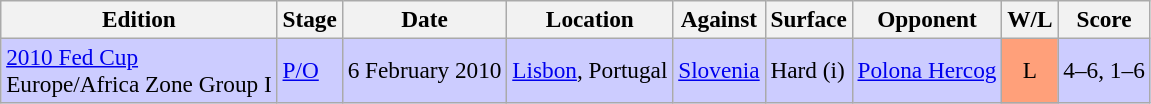<table class=wikitable style=font-size:97%>
<tr>
<th>Edition</th>
<th>Stage</th>
<th>Date</th>
<th>Location</th>
<th>Against</th>
<th>Surface</th>
<th>Opponent</th>
<th>W/L</th>
<th>Score</th>
</tr>
<tr style="background:#ccf;">
<td><a href='#'>2010 Fed Cup</a> <br> Europe/Africa Zone Group I</td>
<td><a href='#'>P/O</a></td>
<td>6 February 2010</td>
<td><a href='#'>Lisbon</a>, Portugal</td>
<td> <a href='#'>Slovenia</a></td>
<td>Hard (i)</td>
<td> <a href='#'>Polona Hercog</a></td>
<td style="text-align:center; background:#ffa07a;">L</td>
<td>4–6, 1–6</td>
</tr>
</table>
